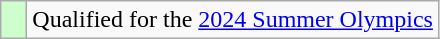<table class="wikitable" style="text-align: left;">
<tr>
<td width=10px bgcolor=#ccffcc></td>
<td>Qualified for the <a href='#'>2024 Summer Olympics</a></td>
</tr>
</table>
